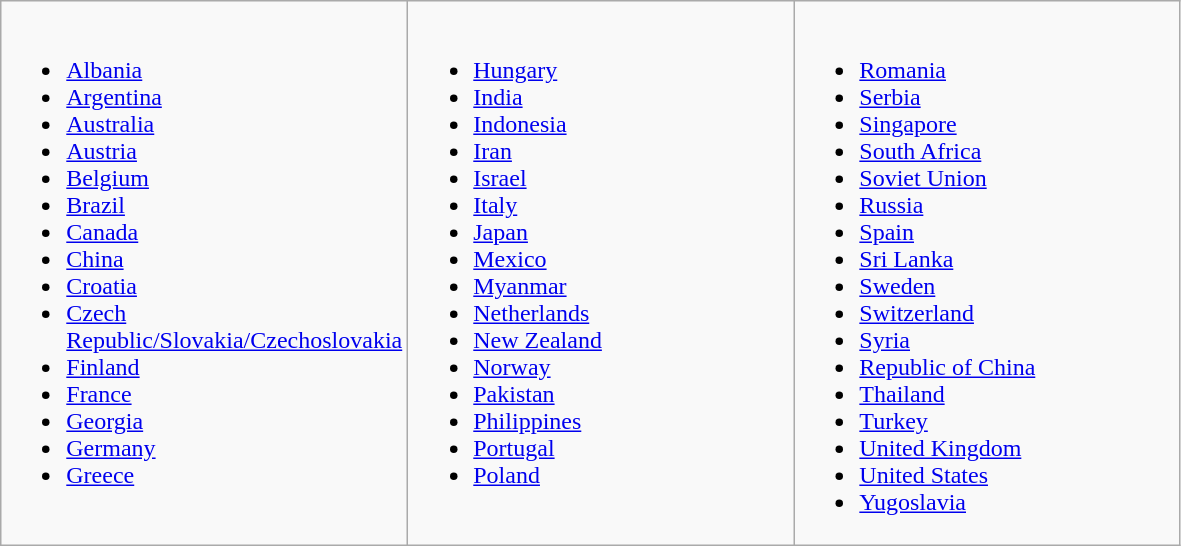<table class="wikitable">
<tr valign=top>
<td width=250px><br><ul><li> <a href='#'>Albania</a></li><li> <a href='#'>Argentina</a></li><li> <a href='#'>Australia</a></li><li> <a href='#'>Austria</a></li><li> <a href='#'>Belgium</a></li><li> <a href='#'>Brazil</a></li><li> <a href='#'>Canada</a></li><li> <a href='#'>China</a></li><li> <a href='#'>Croatia</a></li><li> <a href='#'>Czech Republic/Slovakia/Czechoslovakia</a></li><li> <a href='#'>Finland</a></li><li> <a href='#'>France</a></li><li> <a href='#'>Georgia</a></li><li> <a href='#'>Germany</a></li><li> <a href='#'>Greece</a></li></ul></td>
<td width=250px><br><ul><li> <a href='#'>Hungary</a></li><li> <a href='#'>India</a></li><li> <a href='#'>Indonesia</a></li><li> <a href='#'>Iran</a></li><li> <a href='#'>Israel</a></li><li> <a href='#'>Italy</a></li><li> <a href='#'>Japan</a></li><li> <a href='#'>Mexico</a></li><li> <a href='#'>Myanmar</a></li><li> <a href='#'>Netherlands</a></li><li> <a href='#'>New Zealand</a></li><li> <a href='#'>Norway</a></li><li> <a href='#'>Pakistan</a></li><li> <a href='#'>Philippines</a></li><li> <a href='#'>Portugal</a></li><li> <a href='#'>Poland</a></li></ul></td>
<td width=250px><br><ul><li> <a href='#'>Romania</a></li><li> <a href='#'>Serbia</a></li><li> <a href='#'>Singapore</a></li><li> <a href='#'>South Africa</a></li><li> <a href='#'>Soviet Union</a></li><li> <a href='#'>Russia</a></li><li> <a href='#'>Spain</a></li><li> <a href='#'>Sri Lanka</a></li><li> <a href='#'>Sweden</a></li><li> <a href='#'>Switzerland</a></li><li> <a href='#'>Syria</a></li><li> <a href='#'>Republic of China</a></li><li> <a href='#'>Thailand</a></li><li> <a href='#'>Turkey</a></li><li> <a href='#'>United Kingdom</a></li><li> <a href='#'>United States</a></li><li> <a href='#'>Yugoslavia</a></li></ul></td>
</tr>
</table>
